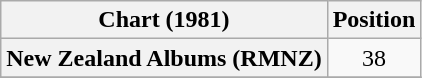<table class="wikitable plainrowheaders" style="text-align:center">
<tr>
<th scope="col">Chart (1981)</th>
<th scope="col">Position</th>
</tr>
<tr>
<th scope="row">New Zealand Albums (RMNZ)</th>
<td>38</td>
</tr>
<tr>
</tr>
</table>
